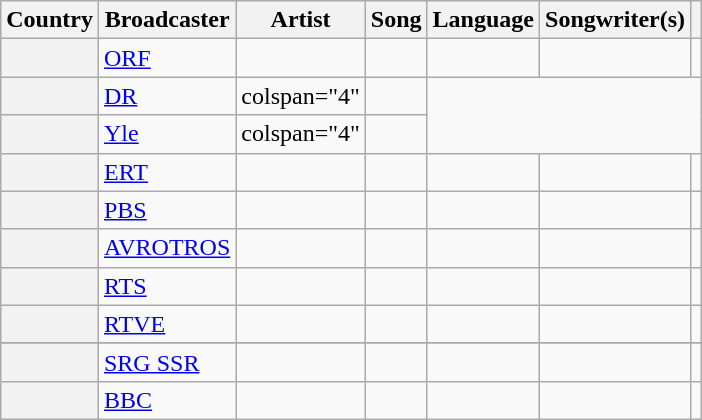<table class="wikitable plainrowheaders sticky-header">
<tr>
<th scope="col">Country</th>
<th scope="col">Broadcaster</th>
<th scope="col">Artist</th>
<th scope="col">Song</th>
<th scope="col">Language</th>
<th scope="col">Songwriter(s)</th>
<th scope="col"></th>
</tr>
<tr>
<th scope="row"></th>
<td><a href='#'>ORF</a></td>
<td></td>
<td></td>
<td></td>
<td></td>
<td style="text-align:center;"></td>
</tr>
<tr>
<th scope="row"></th>
<td><a href='#'>DR</a></td>
<td>colspan="4" </td>
<td style="text-align:center;"></td>
</tr>
<tr>
<th scope="row"></th>
<td><a href='#'>Yle</a></td>
<td>colspan="4" </td>
<td style="text-align:center;"></td>
</tr>
<tr>
<th scope="row"></th>
<td><a href='#'>ERT</a></td>
<td></td>
<td></td>
<td></td>
<td></td>
<td style="text-align:center;"></td>
</tr>
<tr>
<th scope="row"></th>
<td><a href='#'>PBS</a></td>
<td></td>
<td></td>
<td></td>
<td></td>
<td style="text-align:center;"></td>
</tr>
<tr>
<th scope="row"></th>
<td><a href='#'>AVROTROS</a></td>
<td></td>
<td></td>
<td></td>
<td></td>
<td style="text-align:center;"></td>
</tr>
<tr>
<th scope="row"></th>
<td><a href='#'>RTS</a></td>
<td></td>
<td></td>
<td></td>
<td></td>
<td style="text-align:center;"></td>
</tr>
<tr>
<th scope="row"></th>
<td><a href='#'>RTVE</a></td>
<td></td>
<td></td>
<td></td>
<td></td>
<td style="text-align:center;"></td>
</tr>
<tr>
</tr>
<tr>
<th scope="row"></th>
<td><a href='#'>SRG SSR</a></td>
<td></td>
<td></td>
<td></td>
<td></td>
<td style="text-align:center;"></td>
</tr>
<tr>
<th scope="row"></th>
<td><a href='#'>BBC</a></td>
<td></td>
<td></td>
<td></td>
<td></td>
<td style="text-align:center;"></td>
</tr>
</table>
